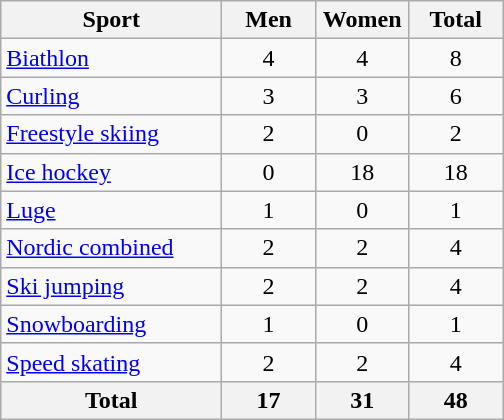<table class="wikitable sortable" style=text-align:center>
<tr>
<th width=140>Sport</th>
<th width=55>Men</th>
<th width=55>Women</th>
<th width=55>Total</th>
</tr>
<tr>
<td align=left><a href='#'>Biathlon</a></td>
<td>4</td>
<td>4</td>
<td>8</td>
</tr>
<tr>
<td align=left><a href='#'>Curling</a></td>
<td>3</td>
<td>3</td>
<td>6</td>
</tr>
<tr>
<td align=left><a href='#'>Freestyle skiing</a></td>
<td>2</td>
<td>0</td>
<td>2</td>
</tr>
<tr>
<td align=left><a href='#'>Ice hockey</a></td>
<td>0</td>
<td>18</td>
<td>18</td>
</tr>
<tr>
<td align=left><a href='#'>Luge</a></td>
<td>1</td>
<td>0</td>
<td>1</td>
</tr>
<tr>
<td align=left><a href='#'>Nordic combined</a></td>
<td>2</td>
<td>2</td>
<td>4</td>
</tr>
<tr>
<td align=left><a href='#'>Ski jumping</a></td>
<td>2</td>
<td>2</td>
<td>4</td>
</tr>
<tr>
<td align=left><a href='#'>Snowboarding</a></td>
<td>1</td>
<td>0</td>
<td>1</td>
</tr>
<tr>
<td align=left><a href='#'>Speed skating</a></td>
<td>2</td>
<td>2</td>
<td>4</td>
</tr>
<tr>
<th>Total</th>
<th>17</th>
<th>31</th>
<th>48</th>
</tr>
</table>
